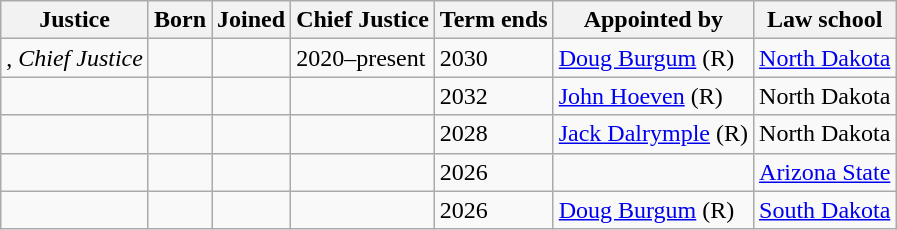<table class="wikitable sortable">
<tr>
<th>Justice</th>
<th>Born</th>
<th>Joined</th>
<th>Chief Justice</th>
<th>Term ends</th>
<th>Appointed by</th>
<th>Law school</th>
</tr>
<tr>
<td>, <em>Chief Justice</em></td>
<td></td>
<td></td>
<td>2020–present</td>
<td>2030</td>
<td><a href='#'>Doug Burgum</a> (R)</td>
<td><a href='#'>North Dakota</a></td>
</tr>
<tr>
<td></td>
<td></td>
<td></td>
<td align="center"></td>
<td>2032</td>
<td><a href='#'>John Hoeven</a> (R)</td>
<td>North Dakota</td>
</tr>
<tr>
<td></td>
<td></td>
<td></td>
<td align="center"></td>
<td>2028</td>
<td><a href='#'>Jack Dalrymple</a> (R)</td>
<td>North Dakota</td>
</tr>
<tr>
<td></td>
<td></td>
<td></td>
<td align="center"></td>
<td>2026</td>
<td></td>
<td><a href='#'>Arizona State</a></td>
</tr>
<tr>
<td></td>
<td></td>
<td></td>
<td align="center"></td>
<td>2026</td>
<td><a href='#'>Doug Burgum</a> (R)</td>
<td><a href='#'>South Dakota</a></td>
</tr>
</table>
